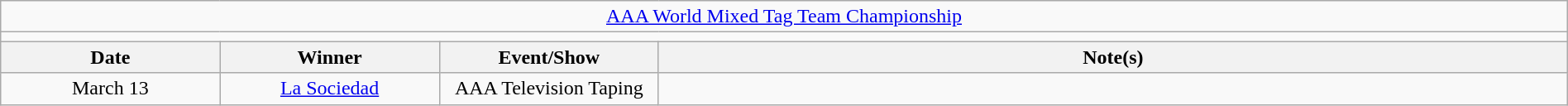<table class="wikitable" style="text-align:center; width:100%;">
<tr>
<td colspan="5"><a href='#'>AAA World Mixed Tag Team Championship</a></td>
</tr>
<tr>
<td colspan="5"><strong></strong></td>
</tr>
<tr>
<th width="14%">Date</th>
<th width="14%">Winner</th>
<th width="14%">Event/Show</th>
<th width="58%">Note(s)</th>
</tr>
<tr>
<td>March 13</td>
<td><a href='#'>La Sociedad</a><br></td>
<td>AAA Television Taping</td>
<td align="left"></td>
</tr>
</table>
